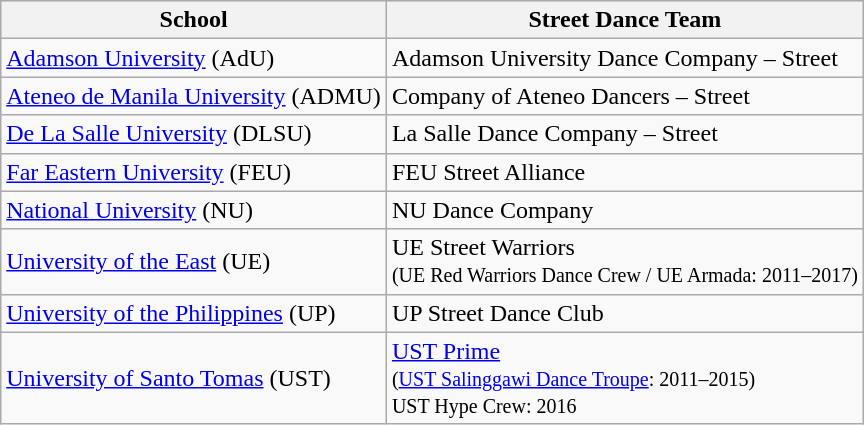<table class="wikitable" style="text align: center">
<tr bgcolor="#efefef">
<th>School</th>
<th>Street Dance Team</th>
</tr>
<tr>
<td> <a href='#'>Adamson University</a> (AdU)</td>
<td>Adamson University Dance Company – Street</td>
</tr>
<tr>
<td> <a href='#'>Ateneo de Manila University</a> (ADMU)</td>
<td>Company of Ateneo Dancers – Street</td>
</tr>
<tr>
<td> <a href='#'>De La Salle University</a> (DLSU)</td>
<td>La Salle Dance Company – Street</td>
</tr>
<tr>
<td> <a href='#'>Far Eastern University</a> (FEU)</td>
<td>FEU Street Alliance</td>
</tr>
<tr>
<td> <a href='#'>National University</a> (NU)</td>
<td>NU Dance Company</td>
</tr>
<tr>
<td> <a href='#'>University of the East</a> (UE)</td>
<td>UE Street Warriors<br><small>(UE Red Warriors Dance Crew / UE Armada: 2011–2017)</small></td>
</tr>
<tr>
<td> <a href='#'>University of the Philippines</a> (UP)</td>
<td>UP Street Dance Club</td>
</tr>
<tr>
<td> <a href='#'>University of Santo Tomas</a> (UST)</td>
<td><a href='#'>UST Prime</a><br><small>(<a href='#'>UST Salinggawi Dance Troupe</a>: 2011–2015)<br>UST Hype Crew: 2016</small></td>
</tr>
</table>
